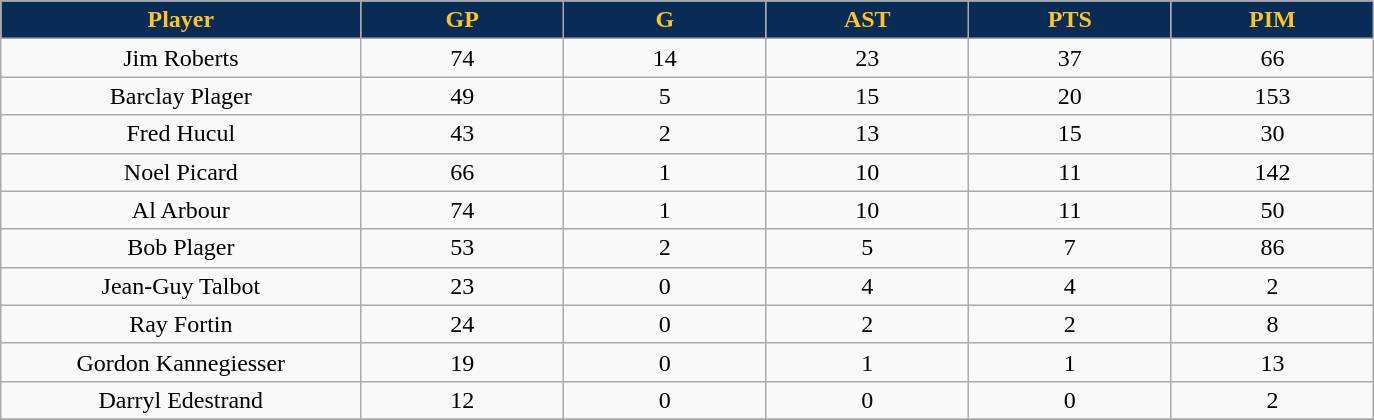<table class="wikitable sortable">
<tr>
<th style="background:#092c57; color:#ffc322" width="16%">Player</th>
<th style="background:#092c57; color:#ffc322" width="9%">GP</th>
<th style="background:#092c57; color:#ffc322" width="9%">G</th>
<th style="background:#092c57; color:#ffc322" width="9%">AST</th>
<th style="background:#092c57; color:#ffc322" width="9%">PTS</th>
<th style="background:#092c57; color:#ffc322" width="9%">PIM</th>
</tr>
<tr align="center">
<td>Jim Roberts</td>
<td>74</td>
<td>14</td>
<td>23</td>
<td>37</td>
<td>66</td>
</tr>
<tr align="center">
<td>Barclay Plager</td>
<td>49</td>
<td>5</td>
<td>15</td>
<td>20</td>
<td>153</td>
</tr>
<tr align="center">
<td>Fred Hucul</td>
<td>43</td>
<td>2</td>
<td>13</td>
<td>15</td>
<td>30</td>
</tr>
<tr align="center">
<td>Noel Picard</td>
<td>66</td>
<td>1</td>
<td>10</td>
<td>11</td>
<td>142</td>
</tr>
<tr align="center">
<td>Al Arbour</td>
<td>74</td>
<td>1</td>
<td>10</td>
<td>11</td>
<td>50</td>
</tr>
<tr align="center">
<td>Bob Plager</td>
<td>53</td>
<td>2</td>
<td>5</td>
<td>7</td>
<td>86</td>
</tr>
<tr align="center">
<td>Jean-Guy Talbot</td>
<td>23</td>
<td>0</td>
<td>4</td>
<td>4</td>
<td>2</td>
</tr>
<tr align="center">
<td>Ray Fortin</td>
<td>24</td>
<td>0</td>
<td>2</td>
<td>2</td>
<td>8</td>
</tr>
<tr align="center">
<td>Gordon Kannegiesser</td>
<td>19</td>
<td>0</td>
<td>1</td>
<td>1</td>
<td>13</td>
</tr>
<tr align="center">
<td>Darryl Edestrand</td>
<td>12</td>
<td>0</td>
<td>0</td>
<td>0</td>
<td>2</td>
</tr>
<tr align="center">
</tr>
</table>
